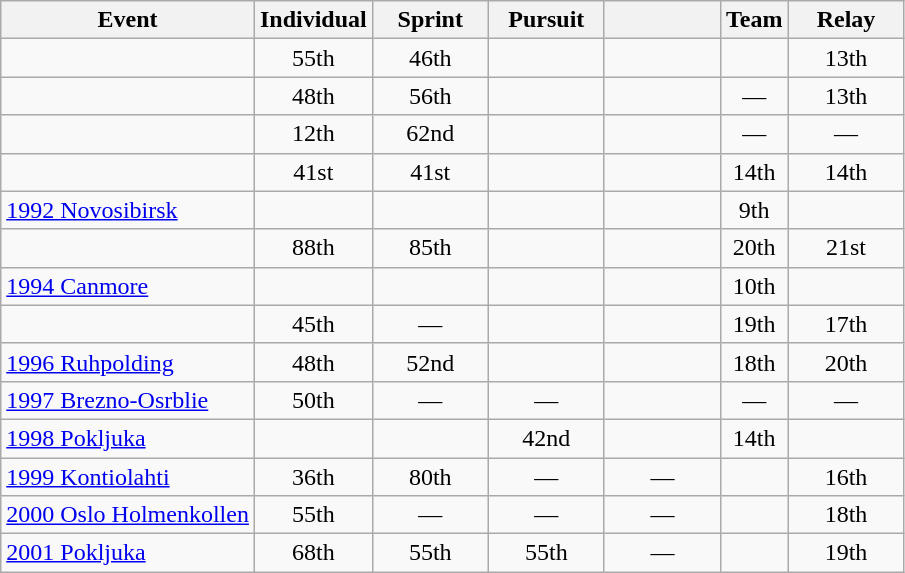<table class="wikitable" style="text-align: center;">
<tr ">
<th>Event</th>
<th style="width:70px;">Individual</th>
<th style="width:70px;">Sprint</th>
<th style="width:70px;">Pursuit</th>
<th style="width:70px;"></th>
<th>Team</th>
<th style="width:70px;">Relay</th>
</tr>
<tr>
<td align=left></td>
<td>55th</td>
<td>46th</td>
<td></td>
<td></td>
<td></td>
<td>13th</td>
</tr>
<tr>
<td align=left></td>
<td>48th</td>
<td>56th</td>
<td></td>
<td></td>
<td>—</td>
<td>13th</td>
</tr>
<tr>
<td align=left></td>
<td>12th</td>
<td>62nd</td>
<td></td>
<td></td>
<td>—</td>
<td>—</td>
</tr>
<tr>
<td align=left></td>
<td>41st</td>
<td>41st</td>
<td></td>
<td></td>
<td>14th</td>
<td>14th</td>
</tr>
<tr>
<td align=left> <a href='#'>1992 Novosibirsk</a></td>
<td></td>
<td></td>
<td></td>
<td></td>
<td>9th</td>
<td></td>
</tr>
<tr>
<td align=left></td>
<td>88th</td>
<td>85th</td>
<td></td>
<td></td>
<td>20th</td>
<td>21st</td>
</tr>
<tr>
<td align=left> <a href='#'>1994 Canmore</a></td>
<td></td>
<td></td>
<td></td>
<td></td>
<td>10th</td>
<td></td>
</tr>
<tr>
<td align=left></td>
<td>45th</td>
<td>—</td>
<td></td>
<td></td>
<td>19th</td>
<td>17th</td>
</tr>
<tr>
<td align=left> <a href='#'>1996 Ruhpolding</a></td>
<td>48th</td>
<td>52nd</td>
<td></td>
<td></td>
<td>18th</td>
<td>20th</td>
</tr>
<tr>
<td align=left> <a href='#'>1997 Brezno-Osrblie</a></td>
<td>50th</td>
<td>—</td>
<td>—</td>
<td></td>
<td>—</td>
<td>—</td>
</tr>
<tr>
<td align=left> <a href='#'>1998 Pokljuka</a></td>
<td></td>
<td></td>
<td>42nd</td>
<td></td>
<td>14th</td>
<td></td>
</tr>
<tr>
<td align=left> <a href='#'>1999 Kontiolahti</a></td>
<td>36th</td>
<td>80th</td>
<td>—</td>
<td>—</td>
<td></td>
<td>16th</td>
</tr>
<tr>
<td align=left> <a href='#'>2000 Oslo Holmenkollen</a></td>
<td>55th</td>
<td>—</td>
<td>—</td>
<td>—</td>
<td></td>
<td>18th</td>
</tr>
<tr>
<td align=left> <a href='#'>2001 Pokljuka</a></td>
<td>68th</td>
<td>55th</td>
<td>55th</td>
<td>—</td>
<td></td>
<td>19th</td>
</tr>
</table>
